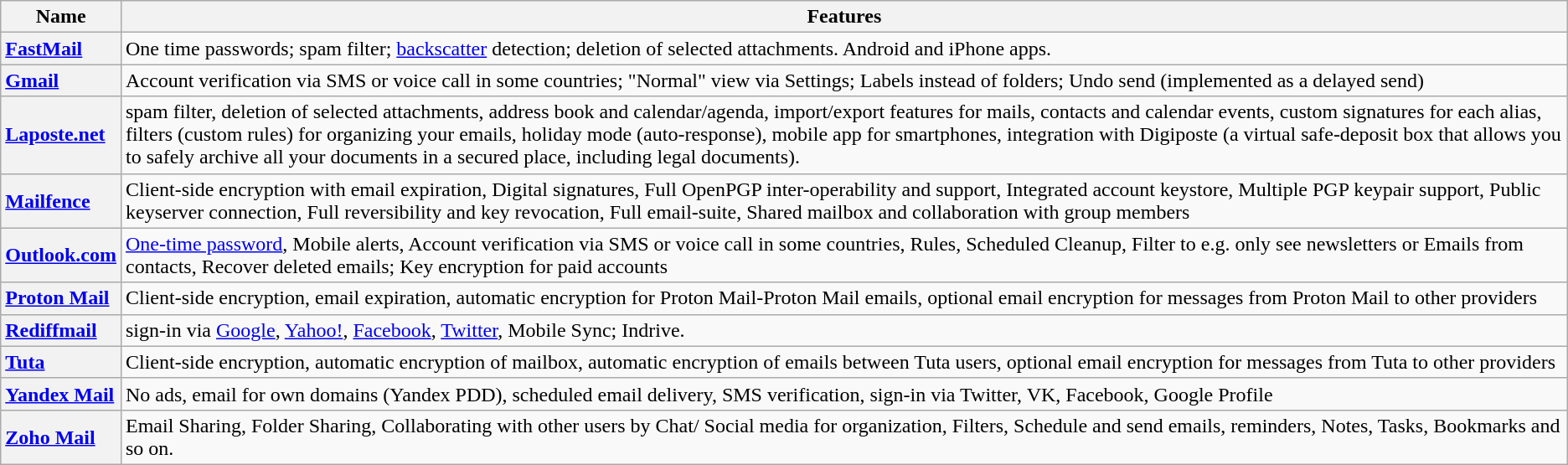<table class="wikitable sortable sort-under" style="text-align:left;">
<tr>
<th scope="col">Name</th>
<th scope="col">Features</th>
</tr>
<tr>
<th style="text-align:left;"><a href='#'>FastMail</a></th>
<td>One time passwords; spam filter; <a href='#'>backscatter</a> detection; deletion of selected attachments. Android and iPhone apps.</td>
</tr>
<tr>
<th style="text-align:left;"><a href='#'>Gmail</a></th>
<td>Account verification via SMS or voice call in some countries; "Normal" view via Settings; Labels instead of folders; Undo send (implemented as a delayed send)</td>
</tr>
<tr>
<th style="text-align:left;"><a href='#'>Laposte.net</a></th>
<td>spam filter, deletion of selected attachments, address book and calendar/agenda, import/export features for mails, contacts and calendar events, custom signatures for each alias, filters (custom rules) for organizing your emails, holiday mode (auto-response), mobile app for smartphones, integration with Digiposte (a virtual safe-deposit box that allows you to safely archive all your documents in a secured place, including legal documents).</td>
</tr>
<tr>
<th style="text-align:left;"><a href='#'>Mailfence</a></th>
<td>Client-side encryption with email expiration, Digital signatures, Full OpenPGP inter-operability and support, Integrated account keystore, Multiple PGP keypair support, Public keyserver connection, Full reversibility and key revocation, Full email-suite, Shared mailbox and collaboration with group members</td>
</tr>
<tr>
<th style="text-align:left;"><a href='#'>Outlook.com</a></th>
<td><a href='#'>One-time password</a>, Mobile alerts, Account verification via SMS or voice call in some countries, Rules, Scheduled Cleanup, Filter to e.g. only see newsletters or Emails from contacts, Recover deleted emails; Key encryption for paid accounts</td>
</tr>
<tr>
<th style="text-align:left;"><a href='#'>Proton Mail</a></th>
<td>Client-side encryption, email expiration, automatic encryption for Proton Mail-Proton Mail emails, optional email encryption for messages from Proton Mail to other providers</td>
</tr>
<tr>
<th style="text-align:left;"><a href='#'>Rediffmail</a></th>
<td>sign-in via <a href='#'>Google</a>, <a href='#'>Yahoo!</a>, <a href='#'>Facebook</a>, <a href='#'>Twitter</a>, Mobile Sync; Indrive.</td>
</tr>
<tr>
<th style="text-align:left;"><a href='#'>Tuta</a></th>
<td>Client-side encryption, automatic encryption of mailbox, automatic encryption of emails between Tuta users, optional email encryption for messages from Tuta to other providers</td>
</tr>
<tr>
<th style="text-align:left;"><a href='#'>Yandex Mail</a></th>
<td>No ads, email for own domains (Yandex PDD), scheduled email delivery, SMS verification, sign-in via Twitter, VK, Facebook, Google Profile</td>
</tr>
<tr>
<th style="text-align:left;"><a href='#'>Zoho Mail</a></th>
<td>Email Sharing, Folder Sharing, Collaborating with other users by Chat/ Social media for organization, Filters, Schedule and send emails, reminders, Notes, Tasks, Bookmarks and so on.</td>
</tr>
</table>
